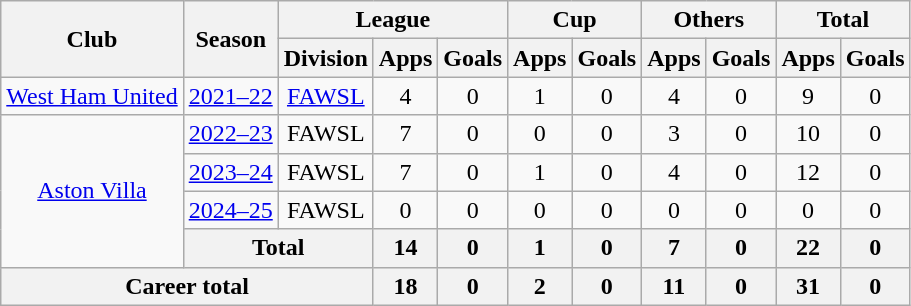<table class="wikitable" style="text-align: center;">
<tr>
<th rowspan=2>Club</th>
<th rowspan=2>Season</th>
<th colspan=3>League</th>
<th colspan=2>Cup</th>
<th colspan=2>Others</th>
<th colspan=2>Total</th>
</tr>
<tr>
<th>Division</th>
<th>Apps</th>
<th>Goals</th>
<th>Apps</th>
<th>Goals</th>
<th>Apps</th>
<th>Goals</th>
<th>Apps</th>
<th>Goals</th>
</tr>
<tr>
<td><a href='#'>West Ham United</a></td>
<td><a href='#'>2021–22</a></td>
<td><a href='#'>FAWSL</a></td>
<td>4</td>
<td>0</td>
<td>1</td>
<td>0</td>
<td>4</td>
<td>0</td>
<td>9</td>
<td>0</td>
</tr>
<tr>
<td rowspan=4><a href='#'>Aston Villa</a></td>
<td><a href='#'>2022–23</a></td>
<td>FAWSL</td>
<td>7</td>
<td>0</td>
<td>0</td>
<td>0</td>
<td>3</td>
<td>0</td>
<td>10</td>
<td>0</td>
</tr>
<tr>
<td><a href='#'>2023–24</a></td>
<td>FAWSL</td>
<td>7</td>
<td>0</td>
<td>1</td>
<td>0</td>
<td>4</td>
<td>0</td>
<td>12</td>
<td>0</td>
</tr>
<tr>
<td><a href='#'>2024–25</a></td>
<td>FAWSL</td>
<td>0</td>
<td>0</td>
<td>0</td>
<td>0</td>
<td>0</td>
<td>0</td>
<td>0</td>
<td>0</td>
</tr>
<tr>
<th colspan=2>Total</th>
<th>14</th>
<th>0</th>
<th>1</th>
<th>0</th>
<th>7</th>
<th>0</th>
<th>22</th>
<th>0</th>
</tr>
<tr>
<th colspan=3>Career total</th>
<th>18</th>
<th>0</th>
<th>2</th>
<th>0</th>
<th>11</th>
<th>0</th>
<th>31</th>
<th>0</th>
</tr>
</table>
